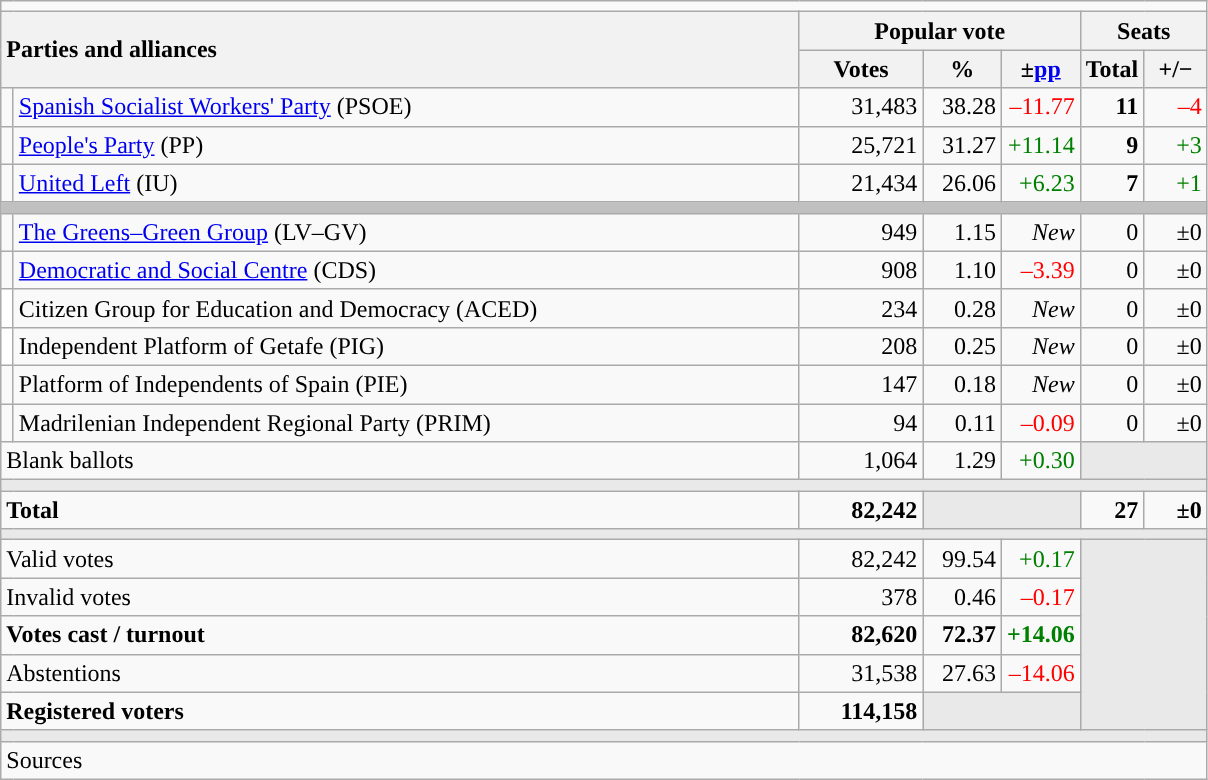<table class="wikitable" style="text-align:right;">
<tr>
<td colspan="7"></td>
</tr>
<tr>
<th style="text-align:left;" rowspan="2" colspan="2" width="525">Parties and alliances</th>
<th colspan="3">Popular vote</th>
<th colspan="2">Seats</th>
</tr>
<tr>
<th width="75">Votes</th>
<th width="45">%</th>
<th width="45">±<a href='#'>pp</a></th>
<th width="35">Total</th>
<th width="35">+/−</th>
</tr>
<tr>
<td width="1" style="color:inherit;background:"></td>
<td align="left"><a href='#'>Spanish Socialist Workers' Party</a> (PSOE)</td>
<td>31,483</td>
<td>38.28</td>
<td style="color:red;">–11.77</td>
<td><strong>11</strong></td>
<td style="color:red;">–4</td>
</tr>
<tr>
<td style="color:inherit;background:"></td>
<td align="left"><a href='#'>People's Party</a> (PP)</td>
<td>25,721</td>
<td>31.27</td>
<td style="color:green;">+11.14</td>
<td><strong>9</strong></td>
<td style="color:green;">+3</td>
</tr>
<tr>
<td style="color:inherit;background:"></td>
<td align="left"><a href='#'>United Left</a> (IU)</td>
<td>21,434</td>
<td>26.06</td>
<td style="color:green;">+6.23</td>
<td><strong>7</strong></td>
<td style="color:green;">+1</td>
</tr>
<tr>
<td colspan="7" bgcolor="#C0C0C0"></td>
</tr>
<tr>
<td style="color:inherit;background:"></td>
<td align="left"><a href='#'>The Greens–Green Group</a> (LV–GV)</td>
<td>949</td>
<td>1.15</td>
<td><em>New</em></td>
<td>0</td>
<td>±0</td>
</tr>
<tr>
<td style="color:inherit;background:"></td>
<td align="left"><a href='#'>Democratic and Social Centre</a> (CDS)</td>
<td>908</td>
<td>1.10</td>
<td style="color:red;">–3.39</td>
<td>0</td>
<td>±0</td>
</tr>
<tr>
<td bgcolor="white"></td>
<td align="left">Citizen Group for Education and Democracy (ACED)</td>
<td>234</td>
<td>0.28</td>
<td><em>New</em></td>
<td>0</td>
<td>±0</td>
</tr>
<tr>
<td bgcolor="white"></td>
<td align="left">Independent Platform of Getafe (PIG)</td>
<td>208</td>
<td>0.25</td>
<td><em>New</em></td>
<td>0</td>
<td>±0</td>
</tr>
<tr>
<td style="color:inherit;background:"></td>
<td align="left">Platform of Independents of Spain (PIE)</td>
<td>147</td>
<td>0.18</td>
<td><em>New</em></td>
<td>0</td>
<td>±0</td>
</tr>
<tr>
<td style="color:inherit;background:"></td>
<td align="left">Madrilenian Independent Regional Party (PRIM)</td>
<td>94</td>
<td>0.11</td>
<td style="color:red;">–0.09</td>
<td>0</td>
<td>±0</td>
</tr>
<tr>
<td align="left" colspan="2">Blank ballots</td>
<td>1,064</td>
<td>1.29</td>
<td style="color:green;">+0.30</td>
<td bgcolor="#E9E9E9" colspan="2"></td>
</tr>
<tr>
<td colspan="7" bgcolor="#E9E9E9"></td>
</tr>
<tr style="font-weight:bold;">
<td align="left" colspan="2">Total</td>
<td>82,242</td>
<td bgcolor="#E9E9E9" colspan="2"></td>
<td>27</td>
<td>±0</td>
</tr>
<tr>
<td colspan="7" bgcolor="#E9E9E9"></td>
</tr>
<tr>
<td align="left" colspan="2">Valid votes</td>
<td>82,242</td>
<td>99.54</td>
<td style="color:green;">+0.17</td>
<td bgcolor="#E9E9E9" colspan="2" rowspan="5"></td>
</tr>
<tr>
<td align="left" colspan="2">Invalid votes</td>
<td>378</td>
<td>0.46</td>
<td style="color:red;">–0.17</td>
</tr>
<tr style="font-weight:bold;">
<td align="left" colspan="2">Votes cast / turnout</td>
<td>82,620</td>
<td>72.37</td>
<td style="color:green;">+14.06</td>
</tr>
<tr>
<td align="left" colspan="2">Abstentions</td>
<td>31,538</td>
<td>27.63</td>
<td style="color:red;">–14.06</td>
</tr>
<tr style="font-weight:bold;">
<td align="left" colspan="2">Registered voters</td>
<td>114,158</td>
<td bgcolor="#E9E9E9" colspan="2"></td>
</tr>
<tr>
<td colspan="7" bgcolor="#E9E9E9"></td>
</tr>
<tr>
<td align="left" colspan="7">Sources</td>
</tr>
</table>
